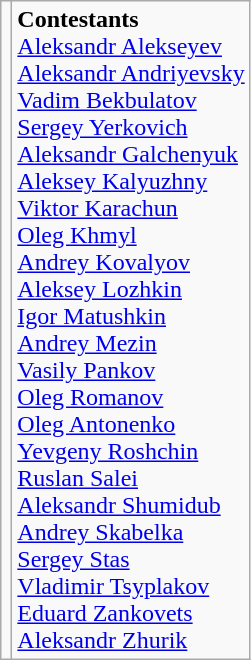<table class="wikitable" style="text-align:center">
<tr>
<td></td>
<td align=left><strong>Contestants</strong><br> <a href='#'>Aleksandr Alekseyev</a> <br> <a href='#'>Aleksandr Andriyevsky</a> <br> <a href='#'>Vadim Bekbulatov</a> <br> <a href='#'>Sergey Yerkovich</a> <br> <a href='#'>Aleksandr Galchenyuk</a> <br> <a href='#'>Aleksey Kalyuzhny</a> <br> <a href='#'>Viktor Karachun</a> <br> <a href='#'>Oleg Khmyl</a> <br> <a href='#'>Andrey Kovalyov</a> <br> <a href='#'>Aleksey Lozhkin</a> <br> <a href='#'>Igor Matushkin</a> <br> <a href='#'>Andrey Mezin</a> <br> <a href='#'>Vasily Pankov</a> <br> <a href='#'>Oleg Romanov</a> <br> <a href='#'>Oleg Antonenko</a> <br> <a href='#'>Yevgeny Roshchin</a> <br> <a href='#'>Ruslan Salei</a> <br> <a href='#'>Aleksandr Shumidub</a> <br> <a href='#'>Andrey Skabelka</a> <br> <a href='#'>Sergey Stas</a> <br> <a href='#'>Vladimir Tsyplakov</a> <br> <a href='#'>Eduard Zankovets</a> <br> <a href='#'>Aleksandr Zhurik</a></td>
</tr>
</table>
